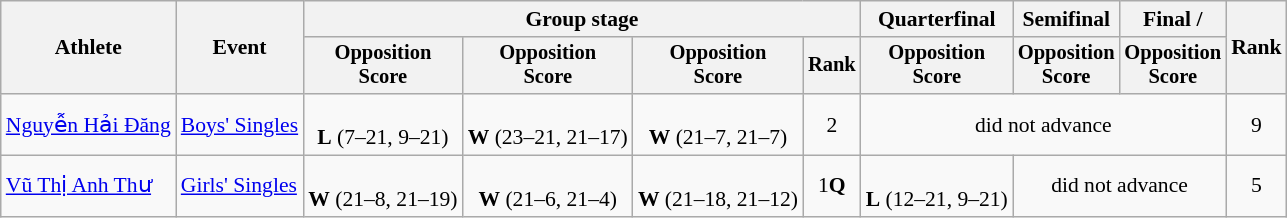<table class="wikitable" style="font-size:90%">
<tr>
<th rowspan=2>Athlete</th>
<th rowspan=2>Event</th>
<th colspan=4>Group stage</th>
<th>Quarterfinal</th>
<th>Semifinal</th>
<th>Final / </th>
<th rowspan=2>Rank</th>
</tr>
<tr style="font-size:95%">
<th>Opposition<br>Score</th>
<th>Opposition<br>Score</th>
<th>Opposition<br>Score</th>
<th>Rank</th>
<th>Opposition<br>Score</th>
<th>Opposition<br>Score</th>
<th>Opposition<br>Score</th>
</tr>
<tr align=center>
<td align=left><a href='#'>Nguyễn Hải Đăng</a></td>
<td align=left><a href='#'>Boys' Singles</a></td>
<td><br><strong>L</strong> (7–21, 9–21)</td>
<td><br><strong>W</strong> (23–21, 21–17)</td>
<td><br><strong>W</strong> (21–7, 21–7)</td>
<td>2</td>
<td colspan=3>did not advance</td>
<td>9</td>
</tr>
<tr align=center>
<td align=left><a href='#'>Vũ Thị Anh Thư</a></td>
<td align=left><a href='#'>Girls' Singles</a></td>
<td><br><strong>W</strong> (21–8, 21–19)</td>
<td><br><strong>W</strong> (21–6, 21–4)</td>
<td><br><strong>W</strong> (21–18, 21–12)</td>
<td>1<strong>Q</strong></td>
<td><br><strong>L</strong> (12–21, 9–21)</td>
<td colspan=2>did not advance</td>
<td>5</td>
</tr>
</table>
